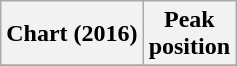<table class="wikitable sortable plainrowheaders" style="text-align:center">
<tr>
<th scope="col">Chart (2016)</th>
<th scope="col">Peak<br> position</th>
</tr>
<tr>
</tr>
</table>
